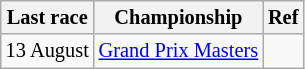<table class="wikitable" style="font-size: 85%">
<tr>
<th>Last race</th>
<th>Championship</th>
<th>Ref</th>
</tr>
<tr>
<td>13 August</td>
<td><a href='#'>Grand Prix Masters</a></td>
<td></td>
</tr>
</table>
